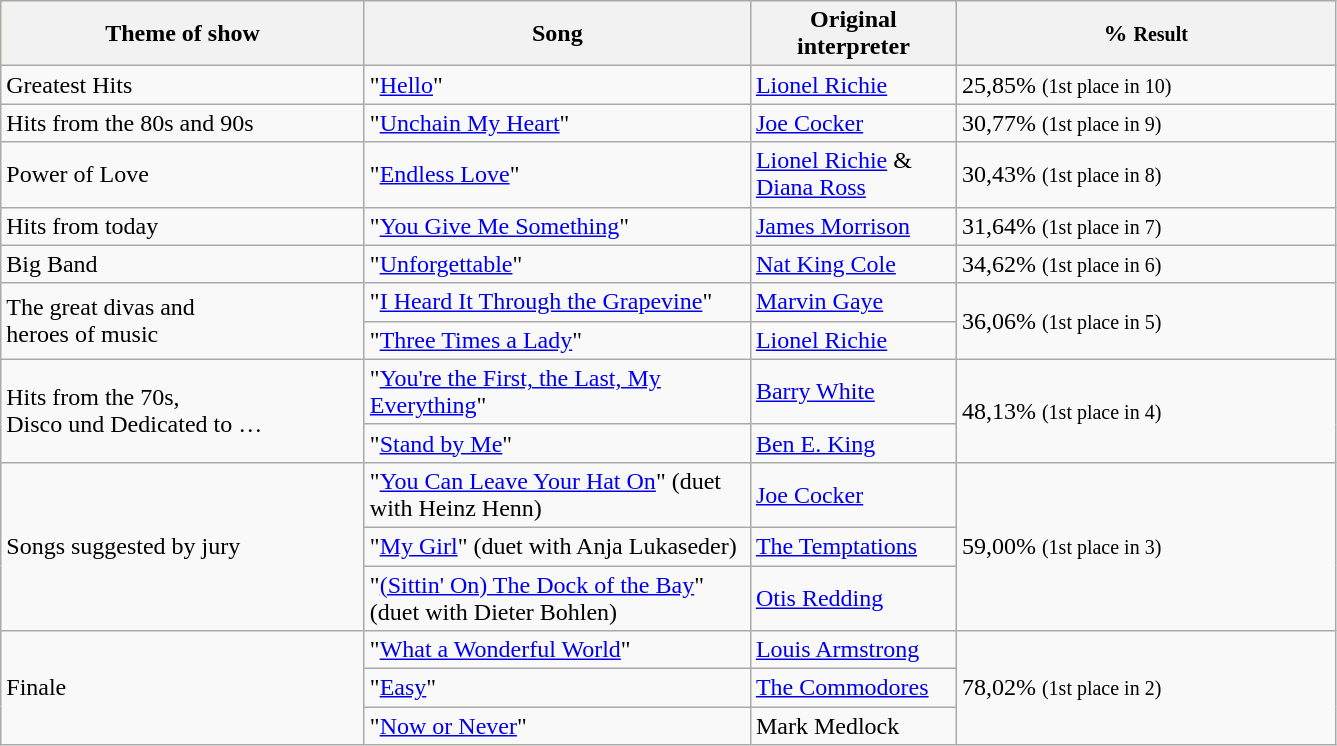<table class="wikitable">
<tr style="background:#ffa;">
<th style="width: 235px;">Theme of show</th>
<th style="width: 250px;">Song</th>
<th style="width: 130px;">Original interpreter</th>
<th style="width: 245px;">% <small>Result</small></th>
</tr>
<tr>
<td>Greatest Hits</td>
<td>"<a href='#'>Hello</a>"</td>
<td><a href='#'>Lionel Richie</a></td>
<td>25,85% <small>(1st place in 10)</small></td>
</tr>
<tr>
<td>Hits from the 80s and 90s</td>
<td>"<a href='#'>Unchain My Heart</a>"</td>
<td><a href='#'>Joe Cocker</a></td>
<td>30,77% <small>(1st place in 9)</small></td>
</tr>
<tr>
<td>Power of Love</td>
<td>"<a href='#'>Endless Love</a>"</td>
<td><a href='#'>Lionel Richie</a> & <br><a href='#'>Diana Ross</a></td>
<td>30,43% <small>(1st place in 8)</small></td>
</tr>
<tr>
<td>Hits from today</td>
<td>"<a href='#'>You Give Me Something</a>"</td>
<td><a href='#'>James Morrison</a></td>
<td>31,64% <small>(1st place in 7)</small></td>
</tr>
<tr>
<td>Big Band</td>
<td>"<a href='#'>Unforgettable</a>"</td>
<td><a href='#'>Nat King Cole</a></td>
<td>34,62% <small>(1st place in 6)</small></td>
</tr>
<tr>
<td rowspan="2">The great divas and <br>heroes of music</td>
<td>"<a href='#'>I Heard It Through the Grapevine</a>"</td>
<td><a href='#'>Marvin Gaye</a></td>
<td rowspan="2">36,06% <small>(1st place in 5)</small></td>
</tr>
<tr>
<td>"<a href='#'>Three Times a Lady</a>"</td>
<td><a href='#'>Lionel Richie</a></td>
</tr>
<tr>
<td rowspan="2">Hits from the 70s, <br>Disco und Dedicated to …</td>
<td>"<a href='#'>You're the First, the Last, My Everything</a>"</td>
<td><a href='#'>Barry White</a></td>
<td rowspan="2">48,13% <small>(1st place in 4)</small></td>
</tr>
<tr>
<td>"<a href='#'>Stand by Me</a>"</td>
<td><a href='#'>Ben E. King</a></td>
</tr>
<tr>
<td rowspan="3">Songs suggested by jury</td>
<td>"<a href='#'>You Can Leave Your Hat On</a>" (duet with Heinz Henn)</td>
<td><a href='#'>Joe Cocker</a></td>
<td rowspan="3">59,00% <small>(1st place in 3)</small></td>
</tr>
<tr>
<td>"<a href='#'>My Girl</a>" (duet with Anja Lukaseder)</td>
<td><a href='#'>The Temptations</a></td>
</tr>
<tr>
<td>"<a href='#'>(Sittin' On) The Dock of the Bay</a>" (duet with Dieter Bohlen)</td>
<td><a href='#'>Otis Redding</a></td>
</tr>
<tr>
<td rowspan="3">Finale</td>
<td>"<a href='#'>What a Wonderful World</a>"</td>
<td><a href='#'>Louis Armstrong</a></td>
<td rowspan="3">78,02% <small>(1st place in 2)</small></td>
</tr>
<tr>
<td>"<a href='#'>Easy</a>"</td>
<td><a href='#'>The Commodores</a></td>
</tr>
<tr>
<td>"<a href='#'>Now or Never</a>"</td>
<td>Mark Medlock</td>
</tr>
</table>
